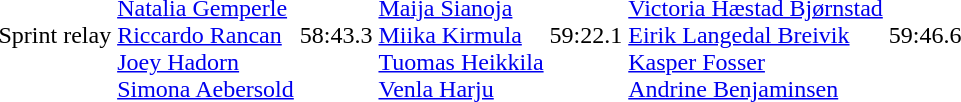<table>
<tr>
<td>Sprint relay</td>
<td> <br><a href='#'>Natalia Gemperle</a><br><a href='#'>Riccardo Rancan</a><br><a href='#'>Joey Hadorn</a><br><a href='#'>Simona Aebersold</a></td>
<td>58:43.3</td>
<td> <br><a href='#'>Maija Sianoja</a><br><a href='#'>Miika Kirmula</a><br><a href='#'>Tuomas Heikkila</a><br><a href='#'>Venla Harju</a></td>
<td>59:22.1</td>
<td> <br><a href='#'>Victoria Hæstad Bjørnstad</a><br><a href='#'>Eirik Langedal Breivik</a><br><a href='#'>Kasper Fosser</a><br><a href='#'>Andrine Benjaminsen</a></td>
<td>59:46.6</td>
</tr>
</table>
